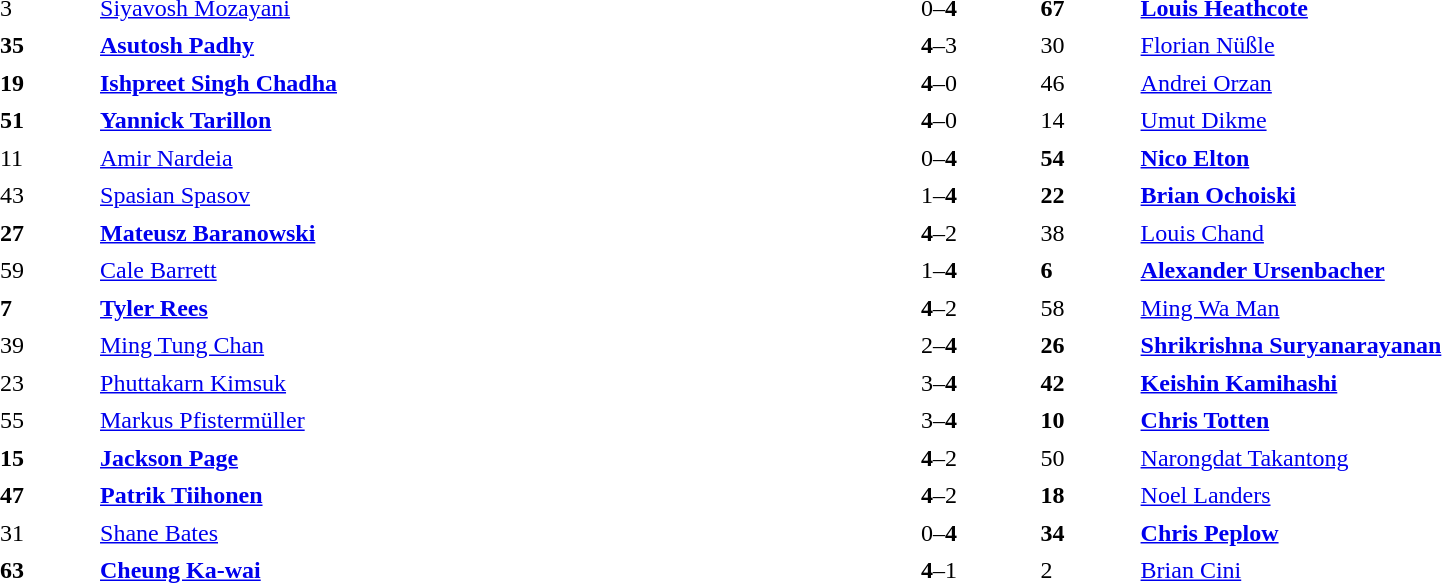<table width="100%" cellspacing="5">
<tr>
<th width=5%></th>
<th width=40%></th>
<th width=10%></th>
<th width=5%></th>
<th width=40%></th>
</tr>
<tr>
<td>3</td>
<td> <a href='#'>Siyavosh Mozayani</a></td>
<td align="center">0–<strong>4</strong></td>
<td><strong>67</strong></td>
<td> <strong><a href='#'>Louis Heathcote</a></strong></td>
</tr>
<tr>
<td><strong>35</strong></td>
<td> <strong><a href='#'>Asutosh Padhy</a></strong></td>
<td align="center"><strong>4</strong>–3</td>
<td>30</td>
<td> <a href='#'>Florian Nüßle</a></td>
</tr>
<tr>
<td><strong>19</strong></td>
<td> <strong><a href='#'>Ishpreet Singh Chadha</a></strong></td>
<td align="center"><strong>4</strong>–0</td>
<td>46</td>
<td> <a href='#'>Andrei Orzan</a></td>
</tr>
<tr>
<td><strong>51</strong></td>
<td> <strong><a href='#'>Yannick Tarillon</a></strong></td>
<td align="center"><strong>4</strong>–0</td>
<td>14</td>
<td> <a href='#'>Umut Dikme</a></td>
</tr>
<tr>
<td>11</td>
<td> <a href='#'>Amir Nardeia</a></td>
<td align="center">0–<strong>4</strong></td>
<td><strong>54</strong></td>
<td> <strong><a href='#'>Nico Elton</a></strong></td>
</tr>
<tr>
<td>43</td>
<td> <a href='#'>Spasian Spasov</a></td>
<td align="center">1–<strong>4</strong></td>
<td><strong>22</strong></td>
<td> <strong><a href='#'>Brian Ochoiski</a></strong></td>
</tr>
<tr>
<td><strong>27</strong></td>
<td> <strong><a href='#'>Mateusz Baranowski</a></strong></td>
<td align="center"><strong>4</strong>–2</td>
<td>38</td>
<td> <a href='#'>Louis Chand</a></td>
</tr>
<tr>
<td>59</td>
<td> <a href='#'>Cale Barrett</a></td>
<td align="center">1–<strong>4</strong></td>
<td><strong>6</strong></td>
<td> <strong><a href='#'>Alexander Ursenbacher</a></strong></td>
</tr>
<tr>
<td><strong>7</strong></td>
<td> <strong><a href='#'>Tyler Rees</a></strong></td>
<td align="center"><strong>4</strong>–2</td>
<td>58</td>
<td> <a href='#'>Ming Wa Man</a></td>
</tr>
<tr>
<td>39</td>
<td> <a href='#'>Ming Tung Chan</a></td>
<td align="center">2–<strong>4</strong></td>
<td><strong>26</strong></td>
<td> <strong><a href='#'>Shrikrishna Suryanarayanan</a></strong></td>
</tr>
<tr>
<td>23</td>
<td> <a href='#'>Phuttakarn Kimsuk</a></td>
<td align="center">3–<strong>4</strong></td>
<td><strong>42</strong></td>
<td> <strong><a href='#'>Keishin Kamihashi</a></strong></td>
</tr>
<tr>
<td>55</td>
<td> <a href='#'>Markus Pfistermüller</a></td>
<td align="center">3–<strong>4</strong></td>
<td><strong>10</strong></td>
<td> <strong><a href='#'>Chris Totten</a></strong></td>
</tr>
<tr>
<td><strong>15</strong></td>
<td> <strong><a href='#'>Jackson Page</a></strong></td>
<td align="center"><strong>4</strong>–2</td>
<td>50</td>
<td> <a href='#'>Narongdat Takantong</a></td>
</tr>
<tr>
<td><strong>47</strong></td>
<td> <strong><a href='#'>Patrik Tiihonen</a></strong></td>
<td align="center"><strong>4</strong>–2</td>
<td><strong>18</strong></td>
<td> <a href='#'>Noel Landers</a></td>
</tr>
<tr>
<td>31</td>
<td> <a href='#'>Shane Bates</a></td>
<td align="center">0–<strong>4</strong></td>
<td><strong>34</strong></td>
<td> <strong><a href='#'>Chris Peplow</a></strong></td>
</tr>
<tr>
<td><strong>63</strong></td>
<td> <strong><a href='#'>Cheung Ka-wai </a></strong></td>
<td align="center"><strong>4</strong>–1</td>
<td>2</td>
<td> <a href='#'>Brian Cini</a></td>
</tr>
</table>
